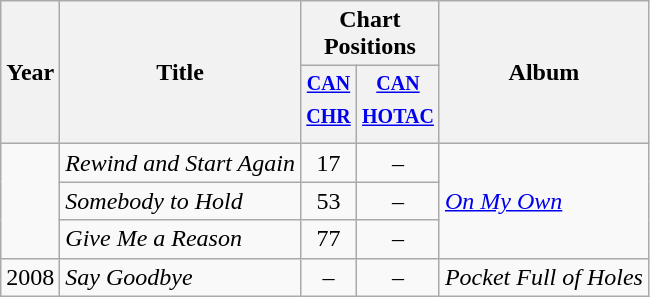<table class="wikitable">
<tr>
<th rowspan="2">Year</th>
<th rowspan="2">Title</th>
<th colspan="2">Chart Positions</th>
<th rowspan="2">Album</th>
</tr>
<tr>
<th style="width:30px;"><sup><a href='#'>CAN<br>CHR</a></sup></th>
<th style="width:30px;"><sup><a href='#'>CAN<br>HOTAC</a></sup></th>
</tr>
<tr>
<td rowspan="3"></td>
<td><em>Rewind and Start Again</em></td>
<td style="text-align:center;">17</td>
<td style="text-align:center;">–</td>
<td rowspan="3"><em><a href='#'>On My Own</a></em></td>
</tr>
<tr>
<td><em>Somebody to Hold</em></td>
<td style="text-align:center;">53</td>
<td style="text-align:center;">–</td>
</tr>
<tr>
<td><em>Give Me a Reason</em></td>
<td style="text-align:center;">77</td>
<td style="text-align:center;">–</td>
</tr>
<tr>
<td>2008</td>
<td><em>Say Goodbye</em></td>
<td style="text-align:center;">–</td>
<td style="text-align:center;">–</td>
<td><em>Pocket Full of Holes</em></td>
</tr>
</table>
